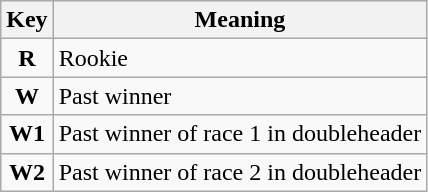<table class="wikitable sortable"  font-size: 95%;">
<tr>
<th>Key</th>
<th>Meaning</th>
</tr>
<tr>
<td align="center"><strong><span>R</span></strong></td>
<td>Rookie</td>
</tr>
<tr>
<td align="center"><strong><span>W</span></strong></td>
<td>Past winner</td>
</tr>
<tr>
<td align="center"><strong><span>W1</span></strong></td>
<td>Past winner of race 1 in doubleheader</td>
</tr>
<tr>
<td align="center"><strong><span>W2</span></strong></td>
<td>Past winner of race 2 in doubleheader</td>
</tr>
</table>
